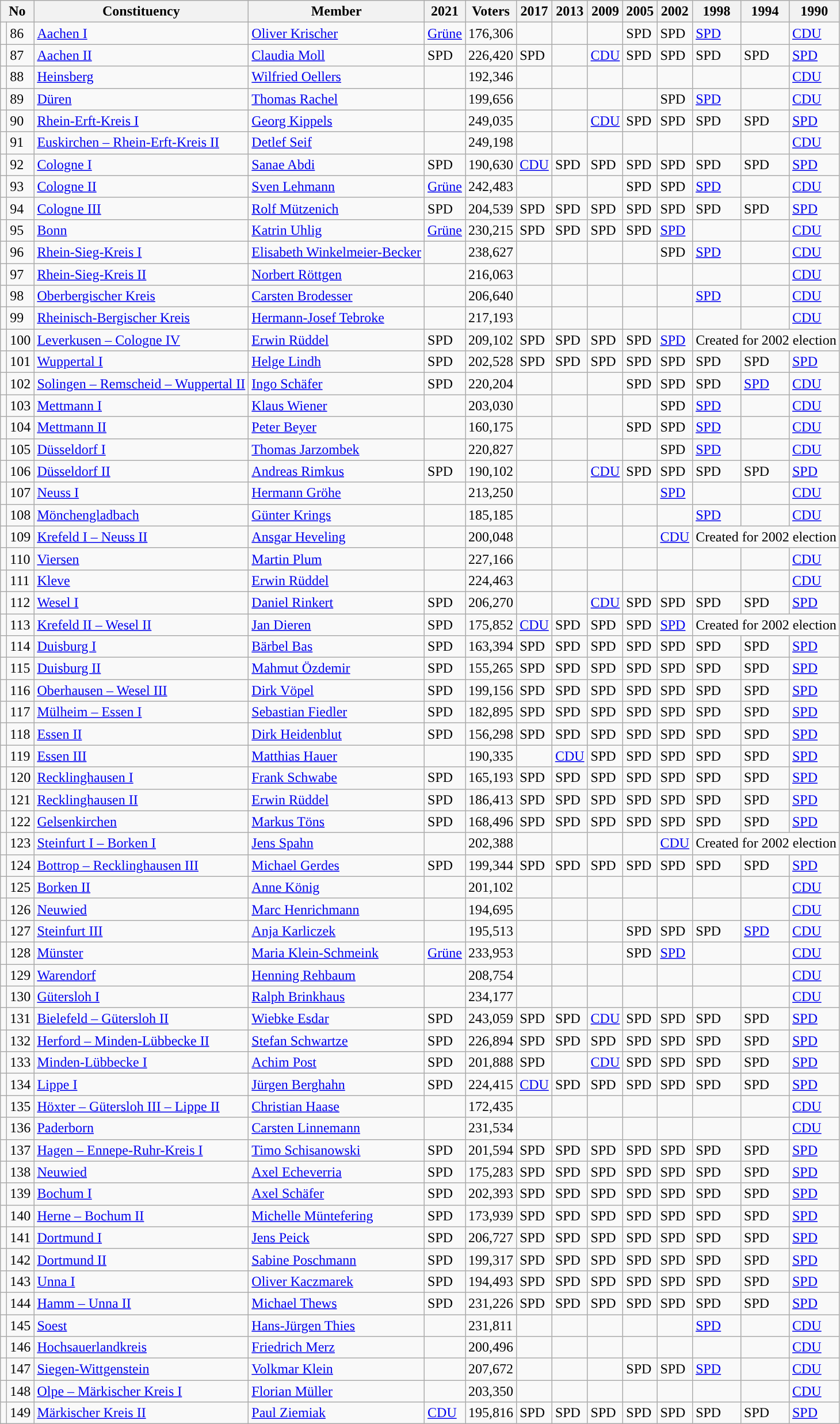<table class="wikitable sortable">
<tr>
<th colspan=2>No</th>
<th>Constituency</th>
<th>Member</th>
<th>2021</th>
<th>Voters</th>
<th>2017</th>
<th>2013</th>
<th>2009</th>
<th>2005</th>
<th>2002</th>
<th>1998</th>
<th>1994</th>
<th>1990</th>
</tr>
<tr>
<td style="background-color: "></td>
<td>86</td>
<td><a href='#'>Aachen I</a></td>
<td><a href='#'>Oliver Krischer</a></td>
<td><a href='#'>Grüne</a></td>
<td>176,306</td>
<td></td>
<td></td>
<td></td>
<td bgcolor=>SPD</td>
<td bgcolor=>SPD</td>
<td><a href='#'>SPD</a></td>
<td></td>
<td><a href='#'>CDU</a></td>
</tr>
<tr>
<td style="background-color: "></td>
<td>87</td>
<td><a href='#'>Aachen II</a></td>
<td><a href='#'>Claudia Moll</a></td>
<td bgcolor=>SPD</td>
<td>226,420</td>
<td bgcolor=>SPD</td>
<td></td>
<td><a href='#'>CDU</a></td>
<td bgcolor=>SPD</td>
<td bgcolor=>SPD</td>
<td bgcolor=>SPD</td>
<td bgcolor=>SPD</td>
<td><a href='#'>SPD</a></td>
</tr>
<tr>
<td style="background-color: "></td>
<td>88</td>
<td><a href='#'>Heinsberg</a></td>
<td><a href='#'>Wilfried Oellers</a></td>
<td bgcolor=></td>
<td>192,346</td>
<td></td>
<td></td>
<td></td>
<td></td>
<td></td>
<td></td>
<td></td>
<td><a href='#'>CDU</a></td>
</tr>
<tr>
<td style="background-color: "></td>
<td>89</td>
<td><a href='#'>Düren</a></td>
<td><a href='#'>Thomas Rachel</a></td>
<td bgcolor=></td>
<td>199,656</td>
<td></td>
<td></td>
<td></td>
<td></td>
<td bgcolor=>SPD</td>
<td><a href='#'>SPD</a></td>
<td></td>
<td><a href='#'>CDU</a></td>
</tr>
<tr>
<td style="background-color: "></td>
<td>90</td>
<td><a href='#'>Rhein-Erft-Kreis I</a></td>
<td><a href='#'>Georg Kippels</a></td>
<td bgcolor=></td>
<td>249,035</td>
<td></td>
<td></td>
<td><a href='#'>CDU</a></td>
<td bgcolor=>SPD</td>
<td bgcolor=>SPD</td>
<td bgcolor=>SPD</td>
<td bgcolor=>SPD</td>
<td><a href='#'>SPD</a></td>
</tr>
<tr>
<td style="background-color: "></td>
<td>91</td>
<td><a href='#'>Euskirchen – Rhein-Erft-Kreis II</a></td>
<td><a href='#'>Detlef Seif</a></td>
<td bgcolor=></td>
<td>249,198</td>
<td></td>
<td></td>
<td></td>
<td></td>
<td></td>
<td></td>
<td></td>
<td><a href='#'>CDU</a></td>
</tr>
<tr>
<td style="background-color: "></td>
<td>92</td>
<td><a href='#'>Cologne I</a></td>
<td><a href='#'>Sanae Abdi</a></td>
<td bgcolor=>SPD</td>
<td>190,630</td>
<td><a href='#'>CDU</a></td>
<td bgcolor=>SPD</td>
<td bgcolor=>SPD</td>
<td bgcolor=>SPD</td>
<td bgcolor=>SPD</td>
<td bgcolor=>SPD</td>
<td bgcolor=>SPD</td>
<td><a href='#'>SPD</a></td>
</tr>
<tr>
<td style="background-color: "></td>
<td>93</td>
<td><a href='#'>Cologne II</a></td>
<td><a href='#'>Sven Lehmann</a></td>
<td><a href='#'>Grüne</a></td>
<td>242,483</td>
<td></td>
<td></td>
<td></td>
<td bgcolor=>SPD</td>
<td bgcolor=>SPD</td>
<td><a href='#'>SPD</a></td>
<td></td>
<td><a href='#'>CDU</a></td>
</tr>
<tr>
<td style="background-color: "></td>
<td>94</td>
<td><a href='#'>Cologne III</a></td>
<td><a href='#'>Rolf Mützenich</a></td>
<td bgcolor=>SPD</td>
<td>204,539</td>
<td bgcolor=>SPD</td>
<td bgcolor=>SPD</td>
<td bgcolor=>SPD</td>
<td bgcolor=>SPD</td>
<td bgcolor=>SPD</td>
<td bgcolor=>SPD</td>
<td bgcolor=>SPD</td>
<td><a href='#'>SPD</a></td>
</tr>
<tr>
<td style="background-color: "></td>
<td>95</td>
<td><a href='#'>Bonn</a></td>
<td><a href='#'>Katrin Uhlig</a></td>
<td><a href='#'>Grüne</a></td>
<td>230,215</td>
<td bgcolor=>SPD</td>
<td bgcolor=>SPD</td>
<td bgcolor=>SPD</td>
<td bgcolor=>SPD</td>
<td><a href='#'>SPD</a></td>
<td></td>
<td></td>
<td><a href='#'>CDU</a></td>
</tr>
<tr>
<td style="background-color: "></td>
<td>96</td>
<td><a href='#'>Rhein-Sieg-Kreis I</a></td>
<td><a href='#'>Elisabeth Winkelmeier-Becker</a></td>
<td bgcolor=></td>
<td>238,627</td>
<td></td>
<td></td>
<td></td>
<td></td>
<td bgcolor=>SPD</td>
<td><a href='#'>SPD</a></td>
<td></td>
<td><a href='#'>CDU</a></td>
</tr>
<tr>
<td style="background-color: "></td>
<td>97</td>
<td><a href='#'>Rhein-Sieg-Kreis II</a></td>
<td><a href='#'>Norbert Röttgen</a></td>
<td bgcolor=></td>
<td>216,063</td>
<td></td>
<td></td>
<td></td>
<td bgcolor=></td>
<td bgcolor=></td>
<td bgcolor=></td>
<td></td>
<td><a href='#'>CDU</a></td>
</tr>
<tr>
<td style="background-color: "></td>
<td>98</td>
<td><a href='#'>Oberbergischer Kreis</a></td>
<td><a href='#'>Carsten Brodesser</a></td>
<td bgcolor=></td>
<td>206,640</td>
<td></td>
<td></td>
<td></td>
<td></td>
<td></td>
<td><a href='#'>SPD</a></td>
<td></td>
<td><a href='#'>CDU</a></td>
</tr>
<tr>
<td style="background-color: "></td>
<td>99</td>
<td><a href='#'>Rheinisch-Bergischer Kreis</a></td>
<td><a href='#'>Hermann-Josef Tebroke</a></td>
<td bgcolor=></td>
<td>217,193</td>
<td></td>
<td></td>
<td></td>
<td></td>
<td></td>
<td></td>
<td></td>
<td><a href='#'>CDU</a></td>
</tr>
<tr>
<td style="background-color: "></td>
<td>100</td>
<td><a href='#'>Leverkusen – Cologne IV</a></td>
<td><a href='#'>Erwin Rüddel</a></td>
<td bgcolor=>SPD</td>
<td>209,102</td>
<td bgcolor=>SPD</td>
<td bgcolor=>SPD</td>
<td bgcolor=>SPD</td>
<td bgcolor=>SPD</td>
<td><a href='#'>SPD</a></td>
<td colspan=3>Created for 2002 election</td>
</tr>
<tr>
<td style="background-color: "></td>
<td>101</td>
<td><a href='#'>Wuppertal I</a></td>
<td><a href='#'>Helge Lindh</a></td>
<td bgcolor=>SPD</td>
<td>202,528</td>
<td bgcolor=>SPD</td>
<td bgcolor=>SPD</td>
<td bgcolor=>SPD</td>
<td bgcolor=>SPD</td>
<td bgcolor=>SPD</td>
<td bgcolor=>SPD</td>
<td bgcolor=>SPD</td>
<td><a href='#'>SPD</a></td>
</tr>
<tr>
<td style="background-color: "></td>
<td>102</td>
<td><a href='#'>Solingen – Remscheid – Wuppertal II</a></td>
<td><a href='#'>Ingo Schäfer</a></td>
<td bgcolor=>SPD</td>
<td>220,204</td>
<td></td>
<td></td>
<td></td>
<td bgcolor=>SPD</td>
<td bgcolor=>SPD</td>
<td bgcolor=>SPD</td>
<td><a href='#'>SPD</a></td>
<td><a href='#'>CDU</a></td>
</tr>
<tr>
<td style="background-color: "></td>
<td>103</td>
<td><a href='#'>Mettmann I</a></td>
<td><a href='#'>Klaus Wiener</a></td>
<td bgcolor=></td>
<td>203,030</td>
<td></td>
<td></td>
<td></td>
<td></td>
<td bgcolor=>SPD</td>
<td><a href='#'>SPD</a></td>
<td></td>
<td><a href='#'>CDU</a></td>
</tr>
<tr>
<td style="background-color: "></td>
<td>104</td>
<td><a href='#'>Mettmann II</a></td>
<td><a href='#'>Peter Beyer</a></td>
<td bgcolor=></td>
<td>160,175</td>
<td></td>
<td></td>
<td></td>
<td bgcolor=>SPD</td>
<td bgcolor=>SPD</td>
<td><a href='#'>SPD</a></td>
<td></td>
<td><a href='#'>CDU</a></td>
</tr>
<tr>
<td style="background-color: "></td>
<td>105</td>
<td><a href='#'>Düsseldorf I</a></td>
<td><a href='#'>Thomas Jarzombek</a></td>
<td bgcolor=></td>
<td>220,827</td>
<td></td>
<td></td>
<td></td>
<td></td>
<td bgcolor=>SPD</td>
<td><a href='#'>SPD</a></td>
<td></td>
<td><a href='#'>CDU</a></td>
</tr>
<tr>
<td style="background-color: "></td>
<td>106</td>
<td><a href='#'>Düsseldorf II</a></td>
<td><a href='#'>Andreas Rimkus</a></td>
<td bgcolor=>SPD</td>
<td>190,102</td>
<td></td>
<td></td>
<td><a href='#'>CDU</a></td>
<td bgcolor=>SPD</td>
<td bgcolor=>SPD</td>
<td bgcolor=>SPD</td>
<td bgcolor=>SPD</td>
<td><a href='#'>SPD</a></td>
</tr>
<tr>
<td style="background-color: "></td>
<td>107</td>
<td><a href='#'>Neuss I</a></td>
<td><a href='#'>Hermann Gröhe</a></td>
<td bgcolor=></td>
<td>213,250</td>
<td></td>
<td></td>
<td></td>
<td></td>
<td><a href='#'>SPD</a></td>
<td></td>
<td></td>
<td><a href='#'>CDU</a></td>
</tr>
<tr>
<td style="background-color: "></td>
<td>108</td>
<td><a href='#'>Mönchengladbach</a></td>
<td><a href='#'>Günter Krings</a></td>
<td bgcolor=></td>
<td>185,185</td>
<td></td>
<td></td>
<td></td>
<td></td>
<td></td>
<td><a href='#'>SPD</a></td>
<td></td>
<td><a href='#'>CDU</a></td>
</tr>
<tr>
<td style="background-color: "></td>
<td>109</td>
<td><a href='#'>Krefeld I – Neuss II</a></td>
<td><a href='#'>Ansgar Heveling</a></td>
<td bgcolor=></td>
<td>200,048</td>
<td></td>
<td></td>
<td></td>
<td></td>
<td><a href='#'>CDU</a></td>
<td colspan=3>Created for 2002 election</td>
</tr>
<tr>
<td style="background-color: "></td>
<td>110</td>
<td><a href='#'>Viersen</a></td>
<td><a href='#'>Martin Plum</a></td>
<td bgcolor=></td>
<td>227,166</td>
<td></td>
<td></td>
<td></td>
<td bgcolor=></td>
<td bgcolor=></td>
<td bgcolor=></td>
<td></td>
<td><a href='#'>CDU</a></td>
</tr>
<tr>
<td style="background-color: "></td>
<td>111</td>
<td><a href='#'>Kleve</a></td>
<td><a href='#'>Erwin Rüddel</a></td>
<td bgcolor=></td>
<td>224,463</td>
<td></td>
<td></td>
<td></td>
<td></td>
<td></td>
<td></td>
<td></td>
<td><a href='#'>CDU</a></td>
</tr>
<tr>
<td style="background-color: "></td>
<td>112</td>
<td><a href='#'>Wesel I</a></td>
<td><a href='#'>Daniel Rinkert</a></td>
<td bgcolor=>SPD</td>
<td>206,270</td>
<td></td>
<td></td>
<td><a href='#'>CDU</a></td>
<td bgcolor=>SPD</td>
<td bgcolor=>SPD</td>
<td bgcolor=>SPD</td>
<td bgcolor=>SPD</td>
<td><a href='#'>SPD</a></td>
</tr>
<tr>
<td style="background-color: "></td>
<td>113</td>
<td><a href='#'>Krefeld II – Wesel II</a></td>
<td><a href='#'>Jan Dieren</a></td>
<td bgcolor=>SPD</td>
<td>175,852</td>
<td><a href='#'>CDU</a></td>
<td bgcolor=>SPD</td>
<td bgcolor=>SPD</td>
<td bgcolor=>SPD</td>
<td><a href='#'>SPD</a></td>
<td colspan=3>Created for 2002 election</td>
</tr>
<tr>
<td style="background-color: "></td>
<td>114</td>
<td><a href='#'>Duisburg I</a></td>
<td><a href='#'>Bärbel Bas</a></td>
<td bgcolor=>SPD</td>
<td>163,394</td>
<td bgcolor=>SPD</td>
<td bgcolor=>SPD</td>
<td bgcolor=>SPD</td>
<td bgcolor=>SPD</td>
<td bgcolor=>SPD</td>
<td bgcolor=>SPD</td>
<td bgcolor=>SPD</td>
<td><a href='#'>SPD</a></td>
</tr>
<tr>
<td style="background-color: "></td>
<td>115</td>
<td><a href='#'>Duisburg II</a></td>
<td><a href='#'>Mahmut Özdemir</a></td>
<td bgcolor=>SPD</td>
<td>155,265</td>
<td bgcolor=>SPD</td>
<td bgcolor=>SPD</td>
<td bgcolor=>SPD</td>
<td bgcolor=>SPD</td>
<td bgcolor=>SPD</td>
<td bgcolor=>SPD</td>
<td bgcolor=>SPD</td>
<td><a href='#'>SPD</a></td>
</tr>
<tr>
<td style="background-color: "></td>
<td>116</td>
<td><a href='#'>Oberhausen – Wesel III</a></td>
<td><a href='#'>Dirk Vöpel</a></td>
<td bgcolor=>SPD</td>
<td>199,156</td>
<td bgcolor=>SPD</td>
<td bgcolor=>SPD</td>
<td bgcolor=>SPD</td>
<td bgcolor=>SPD</td>
<td bgcolor=>SPD</td>
<td bgcolor=>SPD</td>
<td bgcolor=>SPD</td>
<td><a href='#'>SPD</a></td>
</tr>
<tr>
<td style="background-color: "></td>
<td>117</td>
<td><a href='#'>Mülheim – Essen I</a></td>
<td><a href='#'>Sebastian Fiedler</a></td>
<td bgcolor=>SPD</td>
<td>182,895</td>
<td bgcolor=>SPD</td>
<td bgcolor=>SPD</td>
<td bgcolor=>SPD</td>
<td bgcolor=>SPD</td>
<td bgcolor=>SPD</td>
<td bgcolor=>SPD</td>
<td bgcolor=>SPD</td>
<td><a href='#'>SPD</a></td>
</tr>
<tr>
<td style="background-color: "></td>
<td>118</td>
<td><a href='#'>Essen II</a></td>
<td><a href='#'>Dirk Heidenblut</a></td>
<td bgcolor=>SPD</td>
<td>156,298</td>
<td bgcolor=>SPD</td>
<td bgcolor=>SPD</td>
<td bgcolor=>SPD</td>
<td bgcolor=>SPD</td>
<td bgcolor=>SPD</td>
<td bgcolor=>SPD</td>
<td bgcolor=>SPD</td>
<td><a href='#'>SPD</a></td>
</tr>
<tr>
<td style="background-color: "></td>
<td>119</td>
<td><a href='#'>Essen III</a></td>
<td><a href='#'>Matthias Hauer</a></td>
<td bgcolor=></td>
<td>190,335</td>
<td></td>
<td><a href='#'>CDU</a></td>
<td bgcolor=>SPD</td>
<td bgcolor=>SPD</td>
<td bgcolor=>SPD</td>
<td bgcolor=>SPD</td>
<td bgcolor=>SPD</td>
<td><a href='#'>SPD</a></td>
</tr>
<tr>
<td style="background-color: "></td>
<td>120</td>
<td><a href='#'>Recklinghausen I</a></td>
<td><a href='#'>Frank Schwabe</a></td>
<td bgcolor=>SPD</td>
<td>165,193</td>
<td bgcolor=>SPD</td>
<td bgcolor=>SPD</td>
<td bgcolor=>SPD</td>
<td bgcolor=>SPD</td>
<td bgcolor=>SPD</td>
<td bgcolor=>SPD</td>
<td bgcolor=>SPD</td>
<td><a href='#'>SPD</a></td>
</tr>
<tr>
<td style="background-color: "></td>
<td>121</td>
<td><a href='#'>Recklinghausen II</a></td>
<td><a href='#'>Erwin Rüddel</a></td>
<td bgcolor=>SPD</td>
<td>186,413</td>
<td bgcolor=>SPD</td>
<td bgcolor=>SPD</td>
<td bgcolor=>SPD</td>
<td bgcolor=>SPD</td>
<td bgcolor=>SPD</td>
<td bgcolor=>SPD</td>
<td bgcolor=>SPD</td>
<td><a href='#'>SPD</a></td>
</tr>
<tr>
<td style="background-color: "></td>
<td>122</td>
<td><a href='#'>Gelsenkirchen</a></td>
<td><a href='#'>Markus Töns</a></td>
<td bgcolor=>SPD</td>
<td>168,496</td>
<td bgcolor=>SPD</td>
<td bgcolor=>SPD</td>
<td bgcolor=>SPD</td>
<td bgcolor=>SPD</td>
<td bgcolor=>SPD</td>
<td bgcolor=>SPD</td>
<td bgcolor=>SPD</td>
<td><a href='#'>SPD</a></td>
</tr>
<tr>
<td style="background-color: "></td>
<td>123</td>
<td><a href='#'>Steinfurt I – Borken I</a></td>
<td><a href='#'>Jens Spahn</a></td>
<td bgcolor=></td>
<td>202,388</td>
<td></td>
<td></td>
<td></td>
<td></td>
<td><a href='#'>CDU</a></td>
<td colspan=3>Created for 2002 election</td>
</tr>
<tr>
<td style="background-color: "></td>
<td>124</td>
<td><a href='#'>Bottrop – Recklinghausen III</a></td>
<td><a href='#'>Michael Gerdes</a></td>
<td bgcolor=>SPD</td>
<td>199,344</td>
<td bgcolor=>SPD</td>
<td bgcolor=>SPD</td>
<td bgcolor=>SPD</td>
<td bgcolor=>SPD</td>
<td bgcolor=>SPD</td>
<td bgcolor=>SPD</td>
<td bgcolor=>SPD</td>
<td><a href='#'>SPD</a></td>
</tr>
<tr>
<td style="background-color: "></td>
<td>125</td>
<td><a href='#'>Borken II</a></td>
<td><a href='#'>Anne König</a></td>
<td bgcolor=></td>
<td>201,102</td>
<td></td>
<td></td>
<td></td>
<td></td>
<td></td>
<td></td>
<td></td>
<td><a href='#'>CDU</a></td>
</tr>
<tr>
<td style="background-color: "></td>
<td>126</td>
<td><a href='#'>Neuwied</a></td>
<td><a href='#'>Marc Henrichmann</a></td>
<td bgcolor=></td>
<td>194,695</td>
<td></td>
<td></td>
<td></td>
<td></td>
<td></td>
<td></td>
<td></td>
<td><a href='#'>CDU</a></td>
</tr>
<tr>
<td style="background-color: "></td>
<td>127</td>
<td><a href='#'>Steinfurt III</a></td>
<td><a href='#'>Anja Karliczek</a></td>
<td bgcolor=></td>
<td>195,513</td>
<td></td>
<td></td>
<td></td>
<td bgcolor=>SPD</td>
<td bgcolor=>SPD</td>
<td bgcolor=>SPD</td>
<td><a href='#'>SPD</a></td>
<td><a href='#'>CDU</a></td>
</tr>
<tr>
<td style="background-color: "></td>
<td>128</td>
<td><a href='#'>Münster</a></td>
<td><a href='#'>Maria Klein-Schmeink</a></td>
<td><a href='#'>Grüne</a></td>
<td>233,953</td>
<td></td>
<td></td>
<td></td>
<td bgcolor=>SPD</td>
<td><a href='#'>SPD</a></td>
<td></td>
<td></td>
<td><a href='#'>CDU</a></td>
</tr>
<tr>
<td style="background-color: "></td>
<td>129</td>
<td><a href='#'>Warendorf</a></td>
<td><a href='#'>Henning Rehbaum</a></td>
<td bgcolor=></td>
<td>208,754</td>
<td></td>
<td></td>
<td></td>
<td></td>
<td></td>
<td></td>
<td></td>
<td><a href='#'>CDU</a></td>
</tr>
<tr>
<td style="background-color: "></td>
<td>130</td>
<td><a href='#'>Gütersloh I</a></td>
<td><a href='#'>Ralph Brinkhaus</a></td>
<td bgcolor=></td>
<td>234,177</td>
<td></td>
<td></td>
<td></td>
<td></td>
<td></td>
<td></td>
<td></td>
<td><a href='#'>CDU</a></td>
</tr>
<tr>
<td style="background-color: "></td>
<td>131</td>
<td><a href='#'>Bielefeld – Gütersloh II</a></td>
<td><a href='#'>Wiebke Esdar</a></td>
<td bgcolor=>SPD</td>
<td>243,059</td>
<td bgcolor=>SPD</td>
<td bgcolor=>SPD</td>
<td><a href='#'>CDU</a></td>
<td bgcolor=>SPD</td>
<td bgcolor=>SPD</td>
<td bgcolor=>SPD</td>
<td bgcolor=>SPD</td>
<td><a href='#'>SPD</a></td>
</tr>
<tr>
<td style="background-color: "></td>
<td>132</td>
<td><a href='#'>Herford – Minden-Lübbecke II</a></td>
<td><a href='#'>Stefan Schwartze</a></td>
<td bgcolor=>SPD</td>
<td>226,894</td>
<td bgcolor=>SPD</td>
<td bgcolor=>SPD</td>
<td bgcolor=>SPD</td>
<td bgcolor=>SPD</td>
<td bgcolor=>SPD</td>
<td bgcolor=>SPD</td>
<td bgcolor=>SPD</td>
<td><a href='#'>SPD</a></td>
</tr>
<tr>
<td style="background-color: "></td>
<td>133</td>
<td><a href='#'>Minden-Lübbecke I</a></td>
<td><a href='#'>Achim Post</a></td>
<td bgcolor=>SPD</td>
<td>201,888</td>
<td bgcolor=>SPD</td>
<td></td>
<td><a href='#'>CDU</a></td>
<td bgcolor=>SPD</td>
<td bgcolor=>SPD</td>
<td bgcolor=>SPD</td>
<td bgcolor=>SPD</td>
<td><a href='#'>SPD</a></td>
</tr>
<tr>
<td style="background-color: "></td>
<td>134</td>
<td><a href='#'>Lippe I</a></td>
<td><a href='#'>Jürgen Berghahn</a></td>
<td bgcolor=>SPD</td>
<td>224,415</td>
<td><a href='#'>CDU</a></td>
<td bgcolor=>SPD</td>
<td bgcolor=>SPD</td>
<td bgcolor=>SPD</td>
<td bgcolor=>SPD</td>
<td bgcolor=>SPD</td>
<td bgcolor=>SPD</td>
<td><a href='#'>SPD</a></td>
</tr>
<tr>
<td style="background-color: "></td>
<td>135</td>
<td><a href='#'>Höxter – Gütersloh III – Lippe II</a></td>
<td><a href='#'>Christian Haase</a></td>
<td bgcolor=></td>
<td>172,435</td>
<td></td>
<td></td>
<td></td>
<td></td>
<td></td>
<td></td>
<td></td>
<td><a href='#'>CDU</a></td>
</tr>
<tr>
<td style="background-color: "></td>
<td>136</td>
<td><a href='#'>Paderborn</a></td>
<td><a href='#'>Carsten Linnemann</a></td>
<td bgcolor=></td>
<td>231,534</td>
<td></td>
<td></td>
<td></td>
<td></td>
<td></td>
<td></td>
<td></td>
<td><a href='#'>CDU</a></td>
</tr>
<tr>
<td style="background-color: "></td>
<td>137</td>
<td><a href='#'>Hagen – Ennepe-Ruhr-Kreis I</a></td>
<td><a href='#'>Timo Schisanowski</a></td>
<td bgcolor=>SPD</td>
<td>201,594</td>
<td bgcolor=>SPD</td>
<td bgcolor=>SPD</td>
<td bgcolor=>SPD</td>
<td bgcolor=>SPD</td>
<td bgcolor=>SPD</td>
<td bgcolor=>SPD</td>
<td bgcolor=>SPD</td>
<td><a href='#'>SPD</a></td>
</tr>
<tr>
<td style="background-color: "></td>
<td>138</td>
<td><a href='#'>Neuwied</a></td>
<td><a href='#'>Axel Echeverria</a></td>
<td bgcolor=>SPD</td>
<td>175,283</td>
<td bgcolor=>SPD</td>
<td bgcolor=>SPD</td>
<td bgcolor=>SPD</td>
<td bgcolor=>SPD</td>
<td bgcolor=>SPD</td>
<td bgcolor=>SPD</td>
<td bgcolor=>SPD</td>
<td><a href='#'>SPD</a></td>
</tr>
<tr>
<td style="background-color: "></td>
<td>139</td>
<td><a href='#'>Bochum I</a></td>
<td><a href='#'>Axel Schäfer</a></td>
<td bgcolor=>SPD</td>
<td>202,393</td>
<td bgcolor=>SPD</td>
<td bgcolor=>SPD</td>
<td bgcolor=>SPD</td>
<td bgcolor=>SPD</td>
<td bgcolor=>SPD</td>
<td bgcolor=>SPD</td>
<td bgcolor=>SPD</td>
<td><a href='#'>SPD</a></td>
</tr>
<tr>
<td style="background-color: "></td>
<td>140</td>
<td><a href='#'>Herne – Bochum II</a></td>
<td><a href='#'>Michelle Müntefering</a></td>
<td bgcolor=>SPD</td>
<td>173,939</td>
<td bgcolor=>SPD</td>
<td bgcolor=>SPD</td>
<td bgcolor=>SPD</td>
<td bgcolor=>SPD</td>
<td bgcolor=>SPD</td>
<td bgcolor=>SPD</td>
<td bgcolor=>SPD</td>
<td><a href='#'>SPD</a></td>
</tr>
<tr>
<td style="background-color: "></td>
<td>141</td>
<td><a href='#'>Dortmund I</a></td>
<td><a href='#'>Jens Peick</a></td>
<td bgcolor=>SPD</td>
<td>206,727</td>
<td bgcolor=>SPD</td>
<td bgcolor=>SPD</td>
<td bgcolor=>SPD</td>
<td bgcolor=>SPD</td>
<td bgcolor=>SPD</td>
<td bgcolor=>SPD</td>
<td bgcolor=>SPD</td>
<td><a href='#'>SPD</a></td>
</tr>
<tr>
<td style="background-color: "></td>
<td>142</td>
<td><a href='#'>Dortmund II</a></td>
<td><a href='#'>Sabine Poschmann</a></td>
<td bgcolor=>SPD</td>
<td>199,317</td>
<td bgcolor=>SPD</td>
<td bgcolor=>SPD</td>
<td bgcolor=>SPD</td>
<td bgcolor=>SPD</td>
<td bgcolor=>SPD</td>
<td bgcolor=>SPD</td>
<td bgcolor=>SPD</td>
<td><a href='#'>SPD</a></td>
</tr>
<tr>
<td style="background-color: "></td>
<td>143</td>
<td><a href='#'>Unna I</a></td>
<td><a href='#'>Oliver Kaczmarek</a></td>
<td bgcolor=>SPD</td>
<td>194,493</td>
<td bgcolor=>SPD</td>
<td bgcolor=>SPD</td>
<td bgcolor=>SPD</td>
<td bgcolor=>SPD</td>
<td bgcolor=>SPD</td>
<td bgcolor=>SPD</td>
<td bgcolor=>SPD</td>
<td><a href='#'>SPD</a></td>
</tr>
<tr>
<td style="background-color: "></td>
<td>144</td>
<td><a href='#'>Hamm – Unna II</a></td>
<td><a href='#'>Michael Thews</a></td>
<td bgcolor=>SPD</td>
<td>231,226</td>
<td bgcolor=>SPD</td>
<td bgcolor=>SPD</td>
<td bgcolor=>SPD</td>
<td bgcolor=>SPD</td>
<td bgcolor=>SPD</td>
<td bgcolor=>SPD</td>
<td bgcolor=>SPD</td>
<td><a href='#'>SPD</a></td>
</tr>
<tr>
<td style="background-color: "></td>
<td>145</td>
<td><a href='#'>Soest</a></td>
<td><a href='#'>Hans-Jürgen Thies</a></td>
<td bgcolor=></td>
<td>231,811</td>
<td></td>
<td></td>
<td></td>
<td></td>
<td></td>
<td><a href='#'>SPD</a></td>
<td></td>
<td><a href='#'>CDU</a></td>
</tr>
<tr>
<td style="background-color: "></td>
<td>146</td>
<td><a href='#'>Hochsauerlandkreis</a></td>
<td><a href='#'>Friedrich Merz</a></td>
<td bgcolor=></td>
<td>200,496</td>
<td></td>
<td></td>
<td></td>
<td bgcolor=></td>
<td bgcolor=></td>
<td bgcolor=></td>
<td></td>
<td><a href='#'>CDU</a></td>
</tr>
<tr>
<td style="background-color: "></td>
<td>147</td>
<td><a href='#'>Siegen-Wittgenstein</a></td>
<td><a href='#'>Volkmar Klein</a></td>
<td bgcolor=></td>
<td>207,672</td>
<td></td>
<td></td>
<td></td>
<td bgcolor=>SPD</td>
<td bgcolor=>SPD</td>
<td><a href='#'>SPD</a></td>
<td></td>
<td><a href='#'>CDU</a></td>
</tr>
<tr>
<td style="background-color: "></td>
<td>148</td>
<td><a href='#'>Olpe – Märkischer Kreis I</a></td>
<td><a href='#'>Florian Müller</a></td>
<td bgcolor=></td>
<td>203,350</td>
<td></td>
<td></td>
<td></td>
<td></td>
<td></td>
<td></td>
<td></td>
<td><a href='#'>CDU</a></td>
</tr>
<tr>
<td style="background-color: "></td>
<td>149</td>
<td><a href='#'>Märkischer Kreis II</a></td>
<td><a href='#'>Paul Ziemiak</a></td>
<td><a href='#'>CDU</a></td>
<td>195,816</td>
<td bgcolor=>SPD</td>
<td bgcolor=>SPD</td>
<td bgcolor=>SPD</td>
<td bgcolor=>SPD</td>
<td bgcolor=>SPD</td>
<td bgcolor=>SPD</td>
<td bgcolor=>SPD</td>
<td><a href='#'>SPD</a></td>
</tr>
</table>
